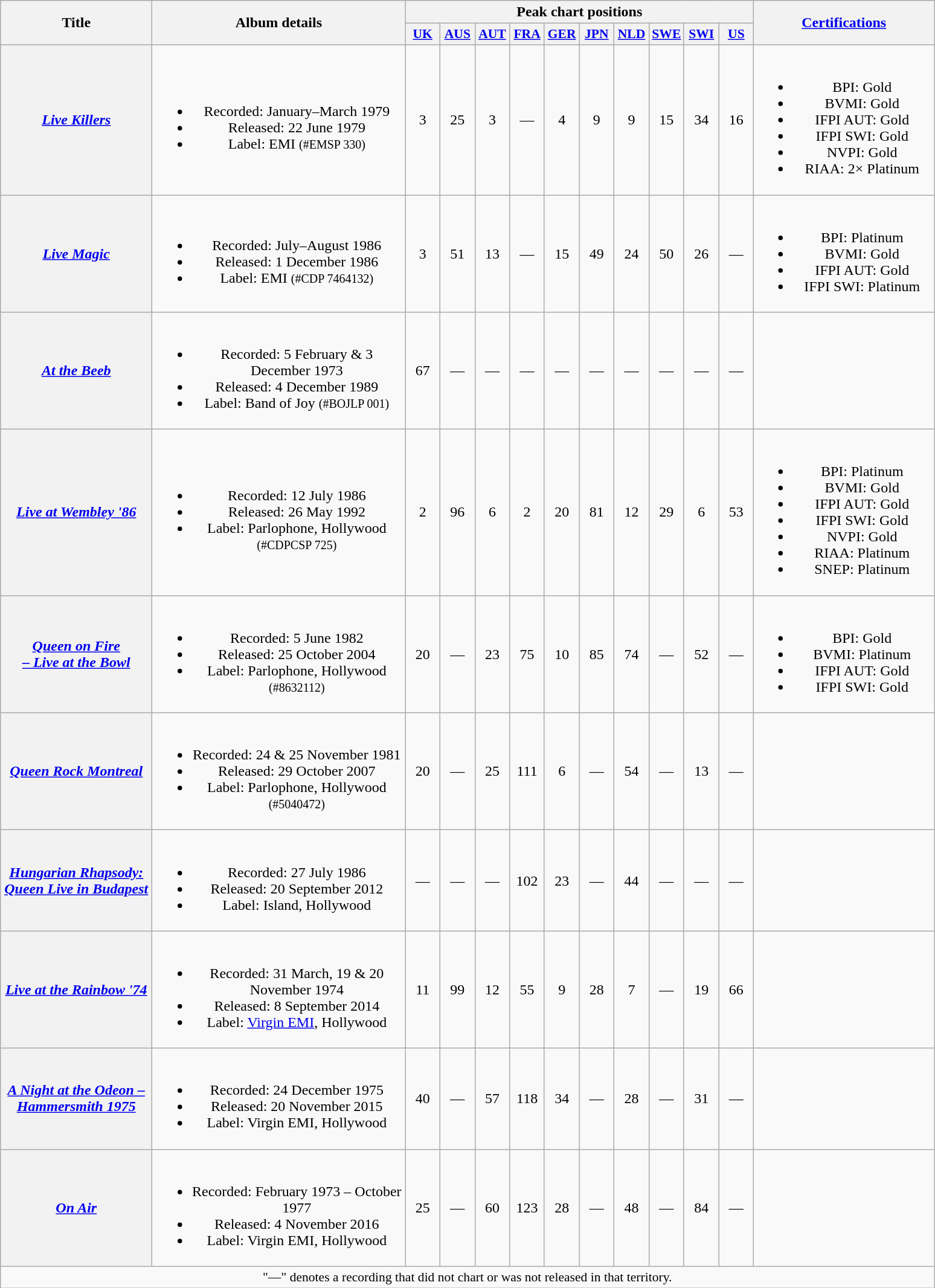<table class="wikitable plainrowheaders" style="text-align:center;">
<tr>
<th scope="col" rowspan="2" style="width:10em;">Title</th>
<th scope="col" rowspan="2" style="width:17em;">Album details</th>
<th scope="col" colspan="10">Peak chart positions</th>
<th scope="col" rowspan="2" style="width:12em;"><a href='#'>Certifications</a></th>
</tr>
<tr>
<th scope="col" style="width:2.2em;font-size:90%;"><a href='#'>UK</a><br></th>
<th scope="col" style="width:2.2em;font-size:90%;"><a href='#'>AUS</a><br></th>
<th scope="col" style="width:2.2em;font-size:90%;"><a href='#'>AUT</a><br></th>
<th scope="col" style="width:2.2em;font-size:90%;"><a href='#'>FRA</a><br></th>
<th scope="col" style="width:2.2em;font-size:90%;"><a href='#'>GER</a><br></th>
<th scope="col" style="width:2.2em;font-size:90%;"><a href='#'>JPN</a><br></th>
<th scope="col" style="width:2.2em;font-size:90%;"><a href='#'>NLD</a><br></th>
<th scope="col" style="width:2.2em;font-size:90%;"><a href='#'>SWE</a><br></th>
<th scope="col" style="width:2.2em;font-size:90%;"><a href='#'>SWI</a><br></th>
<th scope="col" style="width:2.2em;font-size:90%;"><a href='#'>US</a><br></th>
</tr>
<tr>
<th scope="row"><em><a href='#'>Live Killers</a></em></th>
<td><br><ul><li>Recorded: January–March 1979</li><li>Released: 22 June 1979</li><li>Label: EMI <small>(#EMSP 330)</small></li></ul></td>
<td>3</td>
<td>25</td>
<td>3</td>
<td>—</td>
<td>4</td>
<td>9</td>
<td>9</td>
<td>15</td>
<td>34</td>
<td>16</td>
<td><br><ul><li>BPI: Gold</li><li>BVMI: Gold</li><li>IFPI AUT: Gold</li><li>IFPI SWI: Gold</li><li>NVPI: Gold</li><li>RIAA: 2× Platinum</li></ul></td>
</tr>
<tr>
<th scope="row"><em><a href='#'>Live Magic</a></em></th>
<td><br><ul><li>Recorded: July–August 1986</li><li>Released: 1 December 1986</li><li>Label: EMI <small>(#CDP 7464132)</small></li></ul></td>
<td>3</td>
<td>51</td>
<td>13</td>
<td>—</td>
<td>15</td>
<td>49</td>
<td>24</td>
<td>50</td>
<td>26</td>
<td>—</td>
<td><br><ul><li>BPI: Platinum</li><li>BVMI: Gold</li><li>IFPI AUT: Gold</li><li>IFPI SWI: Platinum</li></ul></td>
</tr>
<tr>
<th scope="row"><em><a href='#'>At the Beeb</a></em></th>
<td><br><ul><li>Recorded: 5 February & 3 December 1973</li><li>Released: 4 December 1989</li><li>Label: Band of Joy <small>(#BOJLP 001)</small></li></ul></td>
<td>67</td>
<td>—</td>
<td>—</td>
<td>—</td>
<td>—</td>
<td>—</td>
<td>—</td>
<td>—</td>
<td>—</td>
<td>—</td>
<td></td>
</tr>
<tr>
<th scope="row"><em><a href='#'>Live at Wembley '86</a></em></th>
<td><br><ul><li>Recorded: 12 July 1986</li><li>Released: 26 May 1992</li><li>Label: Parlophone, Hollywood <small>(#CDPCSP 725)</small></li></ul></td>
<td>2</td>
<td>96</td>
<td>6</td>
<td>2</td>
<td>20</td>
<td>81</td>
<td>12</td>
<td>29</td>
<td>6</td>
<td>53</td>
<td><br><ul><li>BPI: Platinum</li><li>BVMI: Gold</li><li>IFPI AUT: Gold</li><li>IFPI SWI: Gold</li><li>NVPI: Gold</li><li>RIAA: Platinum</li><li>SNEP: Platinum</li></ul></td>
</tr>
<tr>
<th scope="row"><em><a href='#'>Queen on Fire<br>– Live at the Bowl</a></em></th>
<td><br><ul><li>Recorded: 5 June 1982</li><li>Released: 25 October 2004</li><li>Label: Parlophone, Hollywood <small>(#8632112)</small></li></ul></td>
<td>20</td>
<td>—</td>
<td>23</td>
<td>75</td>
<td>10</td>
<td>85</td>
<td>74</td>
<td>—</td>
<td>52</td>
<td>—</td>
<td><br><ul><li>BPI: Gold</li><li>BVMI: Platinum</li><li>IFPI AUT: Gold</li><li>IFPI SWI: Gold</li></ul></td>
</tr>
<tr>
<th scope="row"><em><a href='#'>Queen Rock Montreal</a></em></th>
<td><br><ul><li>Recorded: 24 & 25 November 1981</li><li>Released: 29 October 2007</li><li>Label: Parlophone, Hollywood <small>(#5040472)</small></li></ul></td>
<td>20</td>
<td>—</td>
<td>25</td>
<td>111</td>
<td>6</td>
<td>—</td>
<td>54</td>
<td>—</td>
<td>13</td>
<td>—</td>
<td></td>
</tr>
<tr>
<th scope="row"><em><a href='#'>Hungarian Rhapsody: Queen Live in Budapest</a></em></th>
<td><br><ul><li>Recorded: 27 July 1986</li><li>Released: 20 September 2012</li><li>Label: Island, Hollywood</li></ul></td>
<td>—</td>
<td>—</td>
<td>—</td>
<td>102</td>
<td>23</td>
<td>—</td>
<td>44</td>
<td>—</td>
<td>—</td>
<td>—</td>
<td></td>
</tr>
<tr>
<th scope="row"><em><a href='#'>Live at the Rainbow '74</a></em></th>
<td><br><ul><li>Recorded: 31 March, 19 & 20 November 1974</li><li>Released: 8 September 2014</li><li>Label: <a href='#'>Virgin EMI</a>, Hollywood</li></ul></td>
<td>11</td>
<td>99</td>
<td>12</td>
<td>55</td>
<td>9</td>
<td>28</td>
<td>7</td>
<td>—</td>
<td>19</td>
<td>66</td>
<td></td>
</tr>
<tr>
<th scope="row"><em><a href='#'>A Night at the Odeon – Hammersmith 1975</a></em></th>
<td><br><ul><li>Recorded: 24 December 1975</li><li>Released: 20 November 2015</li><li>Label: Virgin EMI, Hollywood</li></ul></td>
<td>40</td>
<td>—</td>
<td>57</td>
<td>118</td>
<td>34</td>
<td>—</td>
<td>28</td>
<td>—</td>
<td>31</td>
<td>—</td>
<td></td>
</tr>
<tr>
<th scope="row"><em><a href='#'>On Air</a></em></th>
<td><br><ul><li>Recorded: February 1973 – October 1977</li><li>Released: 4 November 2016</li><li>Label: Virgin EMI, Hollywood</li></ul></td>
<td>25</td>
<td>—</td>
<td>60</td>
<td>123</td>
<td>28</td>
<td>—</td>
<td>48</td>
<td>—</td>
<td>84</td>
<td>—</td>
<td></td>
</tr>
<tr>
<td colspan="13" style="font-size:90%">"—" denotes a recording that did not chart or was not released in that territory.</td>
</tr>
</table>
